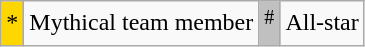<table class=wikitable>
<tr>
<td bgcolor=gold>*</td>
<td>Mythical team member</td>
<td bgcolor=silver><sup>#</sup></td>
<td>All-star</td>
</tr>
</table>
